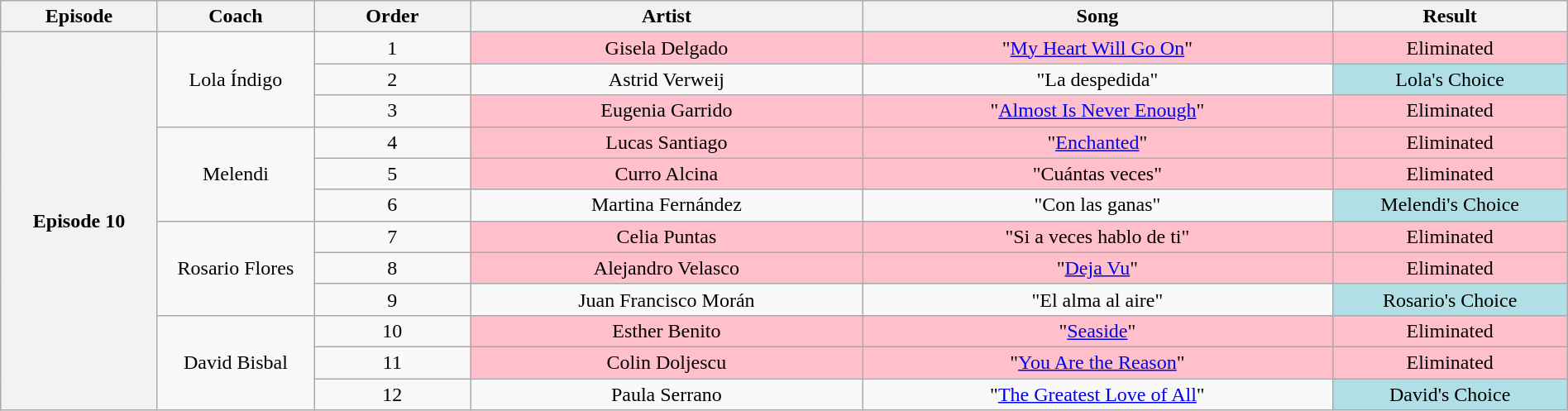<table class="wikitable" style="text-align:center; width:100%">
<tr>
<th style="width:10%">Episode</th>
<th style="width:10%">Coach</th>
<th style="width:10%">Order</th>
<th style="width:25%">Artist</th>
<th style="width:30%">Song</th>
<th style="width:15%">Result</th>
</tr>
<tr>
<th rowspan="12">Episode 10<br></th>
<td rowspan="3">Lola Índigo</td>
<td>1</td>
<td style="background:pink">Gisela Delgado</td>
<td style="background:pink">"<a href='#'>My Heart Will Go On</a>"</td>
<td style="background:pink">Eliminated</td>
</tr>
<tr>
<td>2</td>
<td>Astrid Verweij</td>
<td>"La despedida"</td>
<td style="background:#b0e0e6">Lola's Choice</td>
</tr>
<tr>
<td>3</td>
<td style="background:pink">Eugenia Garrido</td>
<td style="background:pink">"<a href='#'>Almost Is Never Enough</a>"</td>
<td style="background:pink">Eliminated</td>
</tr>
<tr>
<td rowspan="3">Melendi</td>
<td>4</td>
<td style="background:pink">Lucas Santiago</td>
<td style="background:pink">"<a href='#'>Enchanted</a>"</td>
<td style="background:pink">Eliminated</td>
</tr>
<tr>
<td>5</td>
<td style="background:pink">Curro Alcina</td>
<td style="background:pink">"Cuántas veces"</td>
<td style="background:pink">Eliminated</td>
</tr>
<tr>
<td>6</td>
<td>Martina Fernández</td>
<td>"Con las ganas"</td>
<td style="background:#b0e0e6">Melendi's Choice</td>
</tr>
<tr>
<td rowspan="3">Rosario Flores</td>
<td>7</td>
<td style="background:pink">Celia Puntas</td>
<td style="background:pink">"Si a veces hablo de ti"</td>
<td style="background:pink">Eliminated</td>
</tr>
<tr>
<td>8</td>
<td style="background:pink">Alejandro Velasco</td>
<td style="background:pink">"<a href='#'>Deja Vu</a>"</td>
<td style="background:pink">Eliminated</td>
</tr>
<tr>
<td>9</td>
<td>Juan Francisco Morán</td>
<td>"El alma al aire"</td>
<td style="background:#b0e0e6">Rosario's Choice</td>
</tr>
<tr>
<td rowspan="3">David Bisbal</td>
<td>10</td>
<td style="background:pink">Esther Benito</td>
<td style="background:pink">"<a href='#'>Seaside</a>"</td>
<td style="background:pink">Eliminated</td>
</tr>
<tr>
<td>11</td>
<td style="background:pink">Colin Doljescu</td>
<td style="background:pink">"<a href='#'>You Are the Reason</a>"</td>
<td style="background:pink">Eliminated</td>
</tr>
<tr>
<td>12</td>
<td>Paula Serrano</td>
<td>"<a href='#'>The Greatest Love of All</a>"</td>
<td style="background:#b0e0e6">David's Choice</td>
</tr>
</table>
